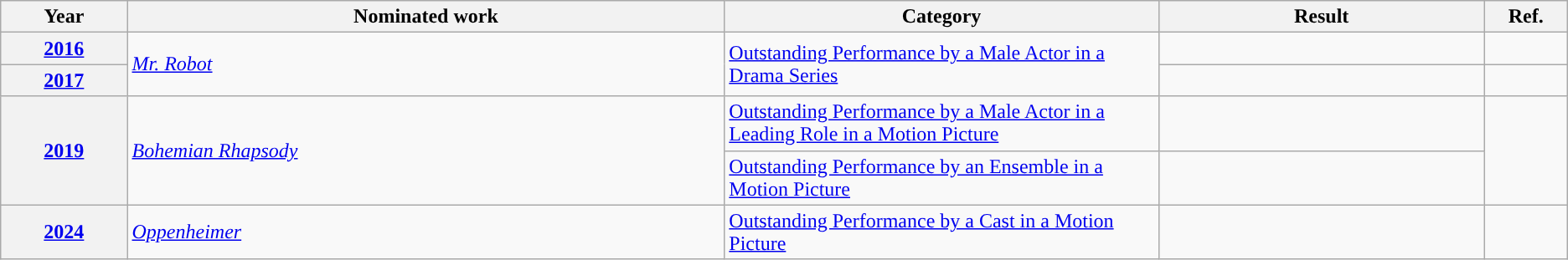<table class="wikitable">
<tr>
<th width=2%>Year</th>
<th width=11%>Nominated work</th>
<th width=8%>Category</th>
<th width=6%>Result</th>
<th width=1%>Ref.</th>
</tr>
<tr>
<th scope=row><a href='#'>2016</a></th>
<td rowspan="2"><em><a href='#'>Mr. Robot</a></em></td>
<td rowspan="2"><a href='#'>Outstanding Performance by a Male Actor in a Drama Series</a></td>
<td></td>
<td style="text-align:center;"></td>
</tr>
<tr>
<th scope=row><a href='#'>2017</a></th>
<td></td>
<td style="text-align:center;"></td>
</tr>
<tr>
<th scope=row rowspan="2"><a href='#'>2019</a></th>
<td rowspan="2"><em><a href='#'>Bohemian Rhapsody</a></em></td>
<td><a href='#'>Outstanding Performance by a Male Actor in a Leading Role in a Motion Picture</a></td>
<td></td>
<td rowspan="2" style="text-align:center;"></td>
</tr>
<tr>
<td><a href='#'>Outstanding Performance by an Ensemble in a Motion Picture</a></td>
<td></td>
</tr>
<tr>
<th><a href='#'>2024</a></th>
<td><em><a href='#'>Oppenheimer</a></em></td>
<td><a href='#'>Outstanding Performance by a Cast in a Motion Picture</a></td>
<td></td>
<td align="center"></td>
</tr>
</table>
